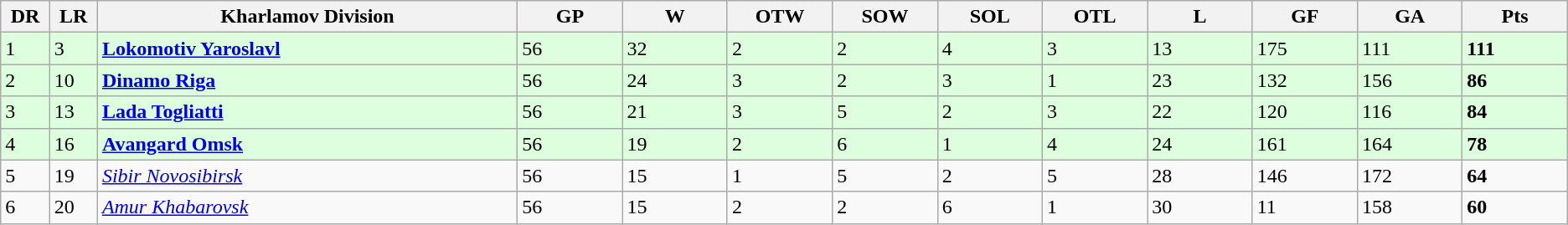<table class="wikitable sortable">
<tr>
<th bgcolor="#DDDDFF" width="2%">DR</th>
<th bgcolor="#DDDDFF" width="2%">LR</th>
<th bgcolor="#DDDDFF" width="20%">Kharlamov Division</th>
<th bgcolor="#DDDDFF" width="5%">GP</th>
<th bgcolor="#DDDDFF" width="5%">W</th>
<th bgcolor="#DDDDFF" width="5%">OTW</th>
<th bgcolor="#DDDDFF" width="5%">SOW</th>
<th bgcolor="#DDDDFF" width="5%">SOL</th>
<th bgcolor="#DDDDFF" width="5%">OTL</th>
<th bgcolor="#DDDDFF" width="5%">L</th>
<th bgcolor="#DDDDFF" width="5%">GF</th>
<th bgcolor="#DDDDFF" width="5%">GA</th>
<th bgcolor="#DDDDFF" width="5%">Pts</th>
</tr>
<tr bgcolor="#DDFFDD">
<td style="text-align:left;">1</td>
<td>3</td>
<td> <strong><a href='#'>Lokomotiv Yaroslavl</a></strong></td>
<td>56</td>
<td>32</td>
<td>2</td>
<td>2</td>
<td>4</td>
<td>3</td>
<td>13</td>
<td>175</td>
<td>111</td>
<td><strong>111</strong></td>
</tr>
<tr bgcolor="#DDFFDD">
<td style="text-align:left;">2</td>
<td>10</td>
<td> <strong><a href='#'>Dinamo Riga</a></strong></td>
<td>56</td>
<td>24</td>
<td>3</td>
<td>2</td>
<td>3</td>
<td>1</td>
<td>23</td>
<td>132</td>
<td>156</td>
<td><strong>86</strong></td>
</tr>
<tr bgcolor="#DDFFDD">
<td style="text-align:left;">3</td>
<td>13</td>
<td> <strong><a href='#'>Lada Togliatti</a></strong></td>
<td>56</td>
<td>21</td>
<td>3</td>
<td>5</td>
<td>2</td>
<td>3</td>
<td>22</td>
<td>120</td>
<td>116</td>
<td><strong>84</strong></td>
</tr>
<tr bgcolor="#DDFFDD">
<td style="text-align:left;">4</td>
<td>16</td>
<td> <strong><a href='#'>Avangard Omsk</a></strong></td>
<td>56</td>
<td>19</td>
<td>2</td>
<td>6</td>
<td>1</td>
<td>4</td>
<td>24</td>
<td>161</td>
<td>164</td>
<td><strong>78</strong></td>
</tr>
<tr>
<td style="text-align:left;">5</td>
<td>19</td>
<td> <em><a href='#'>Sibir Novosibirsk</a></em></td>
<td>56</td>
<td>15</td>
<td>1</td>
<td>5</td>
<td>2</td>
<td>5</td>
<td>28</td>
<td>146</td>
<td>172</td>
<td><strong>64</strong></td>
</tr>
<tr>
<td style="text-align:left;">6</td>
<td>20</td>
<td> <em><a href='#'>Amur Khabarovsk</a></em></td>
<td>56</td>
<td>15</td>
<td>2</td>
<td>2</td>
<td>6</td>
<td>1</td>
<td>30</td>
<td>11</td>
<td>158</td>
<td><strong>60</strong></td>
</tr>
</table>
